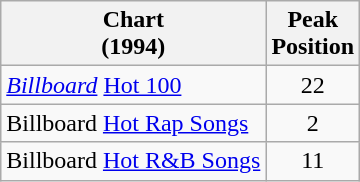<table class="wikitable">
<tr>
<th>Chart<br>(1994)</th>
<th>Peak<br>Position</th>
</tr>
<tr>
<td><em><a href='#'>Billboard</a></em> <a href='#'>Hot 100</a></td>
<td style="text-align:center;">22</td>
</tr>
<tr>
<td>Billboard <a href='#'>Hot Rap Songs</a></td>
<td style="text-align:center;">2</td>
</tr>
<tr>
<td>Billboard <a href='#'>Hot R&B Songs</a></td>
<td style="text-align:center;">11</td>
</tr>
</table>
